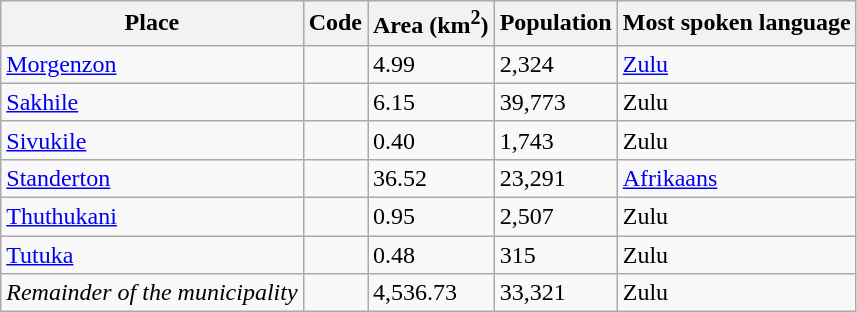<table class="wikitable sortable">
<tr>
<th>Place</th>
<th>Code</th>
<th>Area (km<sup>2</sup>)</th>
<th>Population</th>
<th>Most spoken language</th>
</tr>
<tr>
<td><a href='#'>Morgenzon</a></td>
<td></td>
<td>4.99</td>
<td>2,324</td>
<td><a href='#'>Zulu</a></td>
</tr>
<tr>
<td><a href='#'>Sakhile</a></td>
<td></td>
<td>6.15</td>
<td>39,773</td>
<td>Zulu</td>
</tr>
<tr>
<td><a href='#'>Sivukile</a></td>
<td></td>
<td>0.40</td>
<td>1,743</td>
<td>Zulu</td>
</tr>
<tr>
<td><a href='#'>Standerton</a></td>
<td></td>
<td>36.52</td>
<td>23,291</td>
<td><a href='#'>Afrikaans</a></td>
</tr>
<tr>
<td><a href='#'>Thuthukani</a></td>
<td></td>
<td>0.95</td>
<td>2,507</td>
<td>Zulu</td>
</tr>
<tr>
<td><a href='#'>Tutuka</a></td>
<td></td>
<td>0.48</td>
<td>315</td>
<td>Zulu</td>
</tr>
<tr>
<td><em>Remainder of the municipality</em></td>
<td></td>
<td>4,536.73</td>
<td>33,321</td>
<td>Zulu</td>
</tr>
</table>
